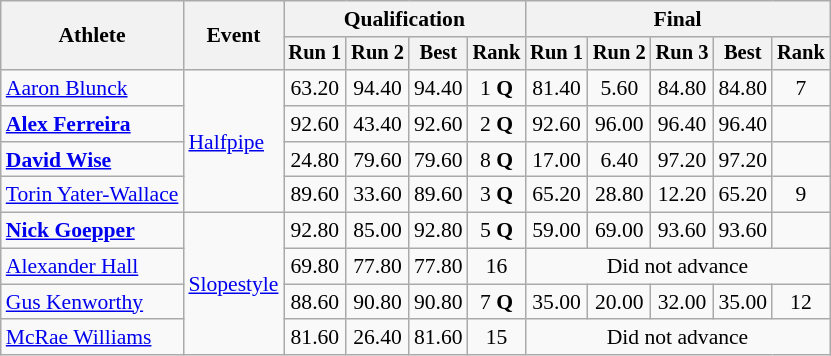<table class=wikitable style=font-size:90%;text-align:center>
<tr>
<th rowspan=2>Athlete</th>
<th rowspan=2>Event</th>
<th colspan=4>Qualification</th>
<th colspan=5>Final</th>
</tr>
<tr style=font-size:95%>
<th>Run 1</th>
<th>Run 2</th>
<th>Best</th>
<th>Rank</th>
<th>Run 1</th>
<th>Run 2</th>
<th>Run 3</th>
<th>Best</th>
<th>Rank</th>
</tr>
<tr>
<td align=left><a href='#'>Aaron Blunck</a></td>
<td style="text-align:left;" rowspan="4"><a href='#'>Halfpipe</a></td>
<td>63.20</td>
<td>94.40</td>
<td>94.40</td>
<td>1 <strong>Q</strong></td>
<td>81.40</td>
<td>5.60</td>
<td>84.80</td>
<td>84.80</td>
<td>7</td>
</tr>
<tr>
<td align=left><strong><a href='#'>Alex Ferreira</a></strong></td>
<td>92.60</td>
<td>43.40</td>
<td>92.60</td>
<td>2 <strong>Q</strong></td>
<td>92.60</td>
<td>96.00</td>
<td>96.40</td>
<td>96.40</td>
<td></td>
</tr>
<tr>
<td align=left><strong><a href='#'>David Wise</a></strong></td>
<td>24.80</td>
<td>79.60</td>
<td>79.60</td>
<td>8 <strong>Q</strong></td>
<td>17.00</td>
<td>6.40</td>
<td>97.20</td>
<td>97.20</td>
<td></td>
</tr>
<tr>
<td align=left><a href='#'>Torin Yater-Wallace</a></td>
<td>89.60</td>
<td>33.60</td>
<td>89.60</td>
<td>3 <strong>Q</strong></td>
<td>65.20</td>
<td>28.80</td>
<td>12.20</td>
<td>65.20</td>
<td>9</td>
</tr>
<tr>
<td align=left><strong><a href='#'>Nick Goepper</a></strong></td>
<td style="text-align:left;" rowspan="4"><a href='#'>Slopestyle</a></td>
<td>92.80</td>
<td>85.00</td>
<td>92.80</td>
<td>5 <strong>Q</strong></td>
<td>59.00</td>
<td>69.00</td>
<td>93.60</td>
<td>93.60</td>
<td></td>
</tr>
<tr>
<td align=left><a href='#'>Alexander Hall</a></td>
<td>69.80</td>
<td>77.80</td>
<td>77.80</td>
<td>16</td>
<td colspan=5>Did not advance</td>
</tr>
<tr>
<td align=left><a href='#'>Gus Kenworthy</a></td>
<td>88.60</td>
<td>90.80</td>
<td>90.80</td>
<td>7 <strong>Q</strong></td>
<td>35.00</td>
<td>20.00</td>
<td>32.00</td>
<td>35.00</td>
<td>12</td>
</tr>
<tr>
<td align=left><a href='#'>McRae Williams</a></td>
<td>81.60</td>
<td>26.40</td>
<td>81.60</td>
<td>15</td>
<td colspan=5>Did not advance</td>
</tr>
</table>
